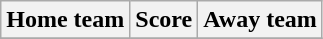<table class="wikitable" style="text-align: center">
<tr>
<th>Home team</th>
<th>Score</th>
<th>Away team</th>
</tr>
<tr>
</tr>
</table>
